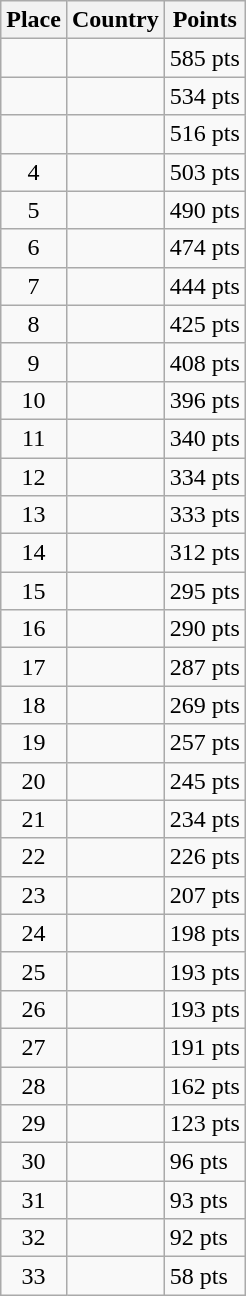<table class=wikitable>
<tr>
<th>Place</th>
<th>Country</th>
<th>Points</th>
</tr>
<tr>
<td align=center></td>
<td></td>
<td>585 pts</td>
</tr>
<tr>
<td align=center></td>
<td></td>
<td>534 pts</td>
</tr>
<tr>
<td align=center></td>
<td></td>
<td>516 pts</td>
</tr>
<tr>
<td align=center>4</td>
<td></td>
<td>503 pts</td>
</tr>
<tr>
<td align=center>5</td>
<td></td>
<td>490 pts</td>
</tr>
<tr>
<td align=center>6</td>
<td></td>
<td>474 pts</td>
</tr>
<tr>
<td align=center>7</td>
<td></td>
<td>444 pts</td>
</tr>
<tr>
<td align=center>8</td>
<td></td>
<td>425 pts</td>
</tr>
<tr>
<td align=center>9</td>
<td></td>
<td>408 pts</td>
</tr>
<tr>
<td align=center>10</td>
<td></td>
<td>396 pts</td>
</tr>
<tr>
<td align=center>11</td>
<td></td>
<td>340 pts</td>
</tr>
<tr>
<td align=center>12</td>
<td></td>
<td>334 pts</td>
</tr>
<tr>
<td align=center>13</td>
<td></td>
<td>333 pts</td>
</tr>
<tr>
<td align=center>14</td>
<td></td>
<td>312 pts</td>
</tr>
<tr>
<td align=center>15</td>
<td></td>
<td>295 pts</td>
</tr>
<tr>
<td align=center>16</td>
<td></td>
<td>290 pts</td>
</tr>
<tr>
<td align=center>17</td>
<td></td>
<td>287 pts</td>
</tr>
<tr>
<td align=center>18</td>
<td></td>
<td>269 pts</td>
</tr>
<tr>
<td align=center>19</td>
<td></td>
<td>257 pts</td>
</tr>
<tr>
<td align=center>20</td>
<td></td>
<td>245 pts</td>
</tr>
<tr>
<td align=center>21</td>
<td></td>
<td>234 pts</td>
</tr>
<tr>
<td align=center>22</td>
<td></td>
<td>226 pts</td>
</tr>
<tr>
<td align=center>23</td>
<td></td>
<td>207 pts</td>
</tr>
<tr>
<td align=center>24</td>
<td></td>
<td>198 pts</td>
</tr>
<tr>
<td align=center>25</td>
<td></td>
<td>193 pts</td>
</tr>
<tr>
<td align=center>26</td>
<td></td>
<td>193 pts</td>
</tr>
<tr>
<td align=center>27</td>
<td></td>
<td>191 pts</td>
</tr>
<tr>
<td align=center>28</td>
<td></td>
<td>162 pts</td>
</tr>
<tr>
<td align=center>29</td>
<td></td>
<td>123 pts</td>
</tr>
<tr>
<td align=center>30</td>
<td></td>
<td>96 pts</td>
</tr>
<tr>
<td align=center>31</td>
<td></td>
<td>93 pts</td>
</tr>
<tr>
<td align=center>32</td>
<td></td>
<td>92 pts</td>
</tr>
<tr>
<td align=center>33</td>
<td></td>
<td>58 pts</td>
</tr>
</table>
